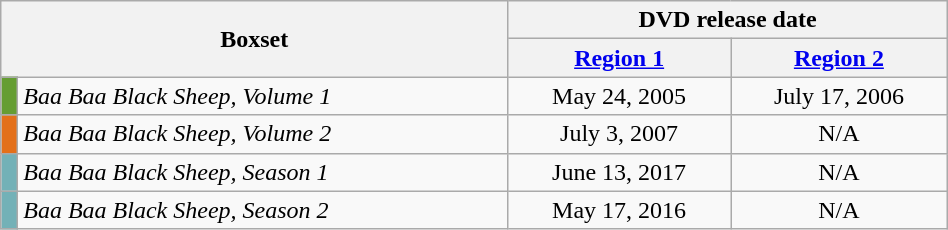<table class="wikitable" style="width:50%;">
<tr>
<th colspan="2" rowspan="2">Boxset</th>
<th colspan="3">DVD release date</th>
</tr>
<tr>
<th><a href='#'>Region 1</a></th>
<th><a href='#'>Region 2</a></th>
</tr>
<tr style="text-align:center;">
<td style="background:#659d32;"></td>
<td style="text-align:left;"><em>Baa Baa Black Sheep, Volume 1</em></td>
<td>May 24, 2005</td>
<td>July 17, 2006</td>
</tr>
<tr style="text-align:center;">
<td style="background:#e3701a;"></td>
<td style="text-align:left;"><em>Baa Baa Black Sheep, Volume 2</em></td>
<td>July 3, 2007</td>
<td>N/A</td>
</tr>
<tr style="text-align:center;">
<td style="background:#73b1b7;"></td>
<td style="text-align:left;"><em>Baa Baa Black Sheep, Season 1</em></td>
<td>June 13, 2017</td>
<td>N/A</td>
</tr>
<tr style="text-align:center;">
<td style="background:#73b1b7;"></td>
<td style="text-align:left;"><em>Baa Baa Black Sheep, Season 2</em></td>
<td>May 17, 2016</td>
<td>N/A</td>
</tr>
</table>
